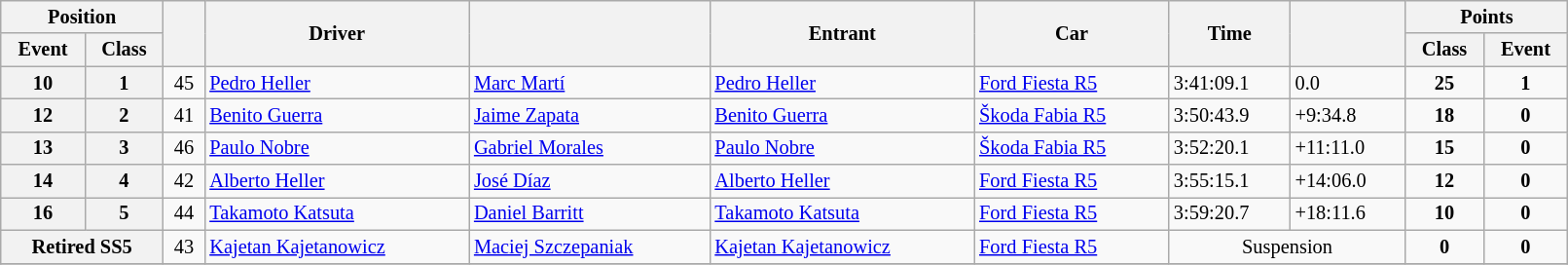<table class="wikitable" width=85% style="font-size: 85%;">
<tr>
<th colspan="2">Position</th>
<th rowspan="2"></th>
<th rowspan="2">Driver</th>
<th rowspan="2"></th>
<th rowspan="2">Entrant</th>
<th rowspan="2">Car</th>
<th rowspan="2">Time</th>
<th rowspan="2"></th>
<th colspan="2">Points</th>
</tr>
<tr>
<th>Event</th>
<th>Class</th>
<th>Class</th>
<th>Event</th>
</tr>
<tr>
<th>10</th>
<th>1</th>
<td align="center">45</td>
<td><a href='#'>Pedro Heller</a></td>
<td><a href='#'>Marc Martí</a></td>
<td><a href='#'>Pedro Heller</a></td>
<td><a href='#'>Ford Fiesta R5</a></td>
<td>3:41:09.1</td>
<td>0.0</td>
<td align="center"><strong>25</strong></td>
<td align="center"><strong>1</strong></td>
</tr>
<tr>
<th>12</th>
<th>2</th>
<td align="center">41</td>
<td><a href='#'>Benito Guerra</a></td>
<td><a href='#'>Jaime Zapata</a></td>
<td><a href='#'>Benito Guerra</a></td>
<td><a href='#'>Škoda Fabia R5</a></td>
<td>3:50:43.9</td>
<td>+9:34.8</td>
<td align="center"><strong>18</strong></td>
<td align="center"><strong>0</strong></td>
</tr>
<tr>
<th>13</th>
<th>3</th>
<td align="center">46</td>
<td><a href='#'>Paulo Nobre</a></td>
<td><a href='#'>Gabriel Morales</a></td>
<td><a href='#'>Paulo Nobre</a></td>
<td nowrap><a href='#'>Škoda Fabia R5</a></td>
<td>3:52:20.1</td>
<td>+11:11.0</td>
<td align="center"><strong>15</strong></td>
<td align="center"><strong>0</strong></td>
</tr>
<tr>
<th>14</th>
<th>4</th>
<td align="center">42</td>
<td><a href='#'>Alberto Heller</a></td>
<td><a href='#'>José Díaz</a></td>
<td><a href='#'>Alberto Heller</a></td>
<td><a href='#'>Ford Fiesta R5</a></td>
<td>3:55:15.1</td>
<td>+14:06.0</td>
<td align="center"><strong>12</strong></td>
<td align="center"><strong>0</strong></td>
</tr>
<tr>
<th>16</th>
<th>5</th>
<td align="center">44</td>
<td><a href='#'>Takamoto Katsuta</a></td>
<td><a href='#'>Daniel Barritt</a></td>
<td><a href='#'>Takamoto Katsuta</a></td>
<td><a href='#'>Ford Fiesta R5</a></td>
<td>3:59:20.7</td>
<td>+18:11.6</td>
<td align="center"><strong>10</strong></td>
<td align="center"><strong>0</strong></td>
</tr>
<tr>
<th colspan="2" nowrap>Retired SS5</th>
<td align="center">43</td>
<td nowrap><a href='#'>Kajetan Kajetanowicz</a></td>
<td nowrap><a href='#'>Maciej Szczepaniak</a></td>
<td nowrap><a href='#'>Kajetan Kajetanowicz</a></td>
<td nowrap><a href='#'>Ford Fiesta R5</a></td>
<td align="center" colspan="2">Suspension</td>
<td align="center"><strong>0</strong></td>
<td align="center"><strong>0</strong></td>
</tr>
<tr>
</tr>
</table>
